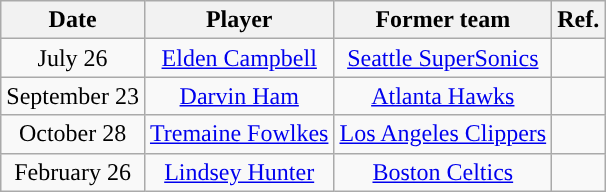<table class="wikitable sortable sortable" style="text-align: center">
<tr>
<th>Date</th>
<th>Player</th>
<th>Former team</th>
<th>Ref.</th>
</tr>
<tr style="text-align: center">
<td>July 26</td>
<td><a href='#'>Elden Campbell</a></td>
<td><a href='#'>Seattle SuperSonics</a></td>
<td></td>
</tr>
<tr style="text-align: center">
<td>September 23</td>
<td><a href='#'>Darvin Ham</a></td>
<td><a href='#'>Atlanta Hawks</a></td>
<td></td>
</tr>
<tr style="text-align: center">
<td>October 28</td>
<td><a href='#'>Tremaine Fowlkes</a></td>
<td><a href='#'>Los Angeles Clippers</a></td>
<td></td>
</tr>
<tr style="text-align: center">
<td>February 26</td>
<td><a href='#'>Lindsey Hunter</a></td>
<td><a href='#'>Boston Celtics</a></td>
<td></td>
</tr>
</table>
